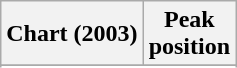<table class="wikitable sortable plainrowheaders">
<tr>
<th>Chart (2003)</th>
<th>Peak<br>position</th>
</tr>
<tr>
</tr>
<tr>
</tr>
<tr>
</tr>
<tr>
</tr>
<tr>
</tr>
<tr>
</tr>
<tr>
</tr>
</table>
